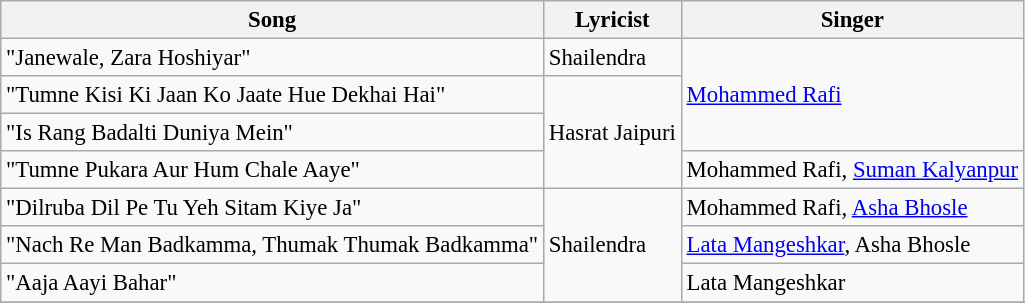<table class="wikitable" style="font-size:95%;">
<tr>
<th>Song</th>
<th>Lyricist</th>
<th>Singer</th>
</tr>
<tr>
<td>"Janewale, Zara Hoshiyar"</td>
<td>Shailendra</td>
<td rowspan="3"><a href='#'>Mohammed Rafi</a></td>
</tr>
<tr>
<td>"Tumne Kisi Ki Jaan Ko Jaate Hue Dekhai Hai"</td>
<td rowspan="3">Hasrat Jaipuri</td>
</tr>
<tr>
<td>"Is Rang Badalti Duniya Mein"</td>
</tr>
<tr>
<td>"Tumne Pukara Aur Hum Chale Aaye"</td>
<td>Mohammed Rafi, <a href='#'>Suman Kalyanpur</a></td>
</tr>
<tr>
<td>"Dilruba Dil Pe Tu Yeh Sitam Kiye Ja"</td>
<td rowspan="3">Shailendra</td>
<td>Mohammed Rafi, <a href='#'>Asha Bhosle</a></td>
</tr>
<tr>
<td>"Nach Re Man Badkamma, Thumak Thumak Badkamma"</td>
<td><a href='#'>Lata Mangeshkar</a>, Asha Bhosle</td>
</tr>
<tr>
<td>"Aaja Aayi Bahar"</td>
<td>Lata Mangeshkar</td>
</tr>
<tr>
</tr>
</table>
